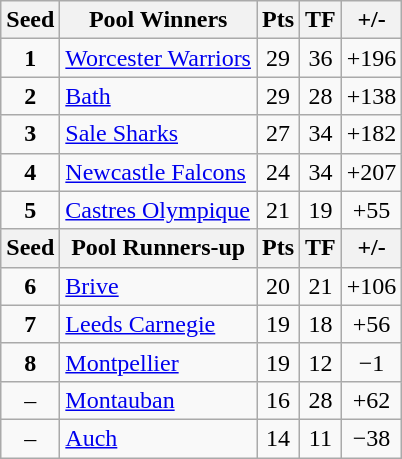<table class="wikitable" style="text-align: center;">
<tr>
<th>Seed</th>
<th>Pool Winners</th>
<th>Pts</th>
<th>TF</th>
<th>+/-</th>
</tr>
<tr>
<td><strong>1</strong></td>
<td align=left> <a href='#'>Worcester Warriors</a></td>
<td>29</td>
<td>36</td>
<td>+196</td>
</tr>
<tr>
<td><strong>2</strong></td>
<td align=left> <a href='#'>Bath</a></td>
<td>29</td>
<td>28</td>
<td>+138</td>
</tr>
<tr>
<td><strong>3</strong></td>
<td align=left> <a href='#'>Sale Sharks</a></td>
<td>27</td>
<td>34</td>
<td>+182</td>
</tr>
<tr>
<td><strong>4</strong></td>
<td align=left> <a href='#'>Newcastle Falcons</a></td>
<td>24</td>
<td>34</td>
<td>+207</td>
</tr>
<tr>
<td><strong>5</strong></td>
<td align=left> <a href='#'>Castres Olympique</a></td>
<td>21</td>
<td>19</td>
<td>+55</td>
</tr>
<tr>
<th>Seed</th>
<th>Pool Runners-up</th>
<th>Pts</th>
<th>TF</th>
<th>+/-</th>
</tr>
<tr>
<td><strong>6</strong></td>
<td align=left> <a href='#'>Brive</a></td>
<td>20</td>
<td>21</td>
<td>+106</td>
</tr>
<tr>
<td><strong>7</strong></td>
<td align=left> <a href='#'>Leeds Carnegie</a></td>
<td>19</td>
<td>18</td>
<td>+56</td>
</tr>
<tr>
<td><strong>8</strong></td>
<td align=left> <a href='#'>Montpellier</a></td>
<td>19</td>
<td>12</td>
<td>−1</td>
</tr>
<tr>
<td>–</td>
<td align=left> <a href='#'>Montauban</a></td>
<td>16</td>
<td>28</td>
<td>+62</td>
</tr>
<tr>
<td>–</td>
<td align=left> <a href='#'>Auch</a></td>
<td>14</td>
<td>11</td>
<td>−38</td>
</tr>
</table>
